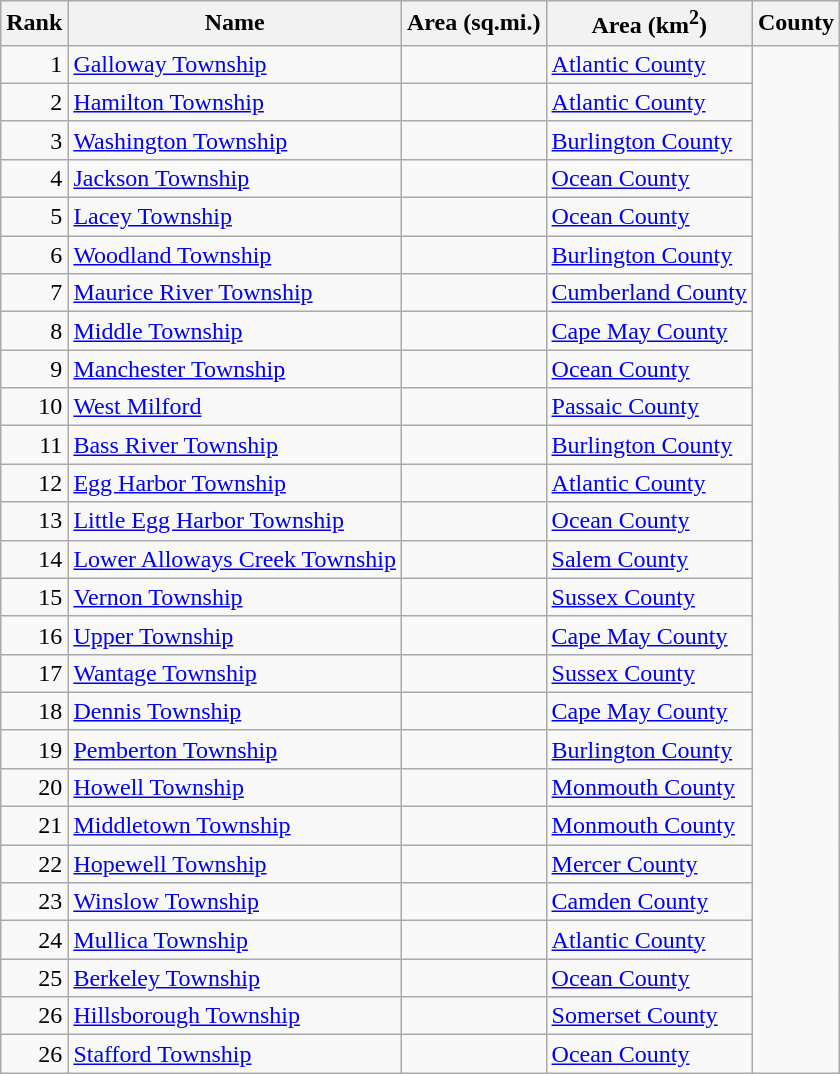<table class="wikitable sortable collapsible">
<tr>
<th>Rank</th>
<th>Name</th>
<th>Area (sq.mi.)</th>
<th>Area (km<sup>2</sup>)</th>
<th>County</th>
</tr>
<tr>
<td style="text-align:right;">1</td>
<td><a href='#'>Galloway Township</a></td>
<td></td>
<td><a href='#'>Atlantic County</a></td>
</tr>
<tr>
<td style="text-align:right;">2</td>
<td><a href='#'>Hamilton Township</a></td>
<td></td>
<td><a href='#'>Atlantic County</a></td>
</tr>
<tr>
<td style="text-align:right;">3</td>
<td><a href='#'>Washington Township</a></td>
<td></td>
<td><a href='#'>Burlington County</a></td>
</tr>
<tr>
<td style="text-align:right;">4</td>
<td><a href='#'>Jackson Township</a></td>
<td></td>
<td><a href='#'>Ocean County</a></td>
</tr>
<tr>
<td style="text-align:right;">5</td>
<td><a href='#'>Lacey Township</a></td>
<td></td>
<td><a href='#'>Ocean County</a></td>
</tr>
<tr>
<td style="text-align:right;">6</td>
<td><a href='#'>Woodland Township</a></td>
<td></td>
<td><a href='#'>Burlington County</a></td>
</tr>
<tr>
<td style="text-align:right;">7</td>
<td><a href='#'>Maurice River Township</a></td>
<td></td>
<td><a href='#'>Cumberland County</a></td>
</tr>
<tr>
<td style="text-align:right;">8</td>
<td><a href='#'>Middle Township</a></td>
<td></td>
<td><a href='#'>Cape May County</a></td>
</tr>
<tr>
<td style="text-align:right;">9</td>
<td><a href='#'>Manchester Township</a></td>
<td></td>
<td><a href='#'>Ocean County</a></td>
</tr>
<tr>
<td style="text-align:right;">10</td>
<td><a href='#'>West Milford</a></td>
<td></td>
<td><a href='#'>Passaic County</a></td>
</tr>
<tr>
<td style="text-align:right;">11</td>
<td><a href='#'>Bass River Township</a></td>
<td></td>
<td><a href='#'>Burlington County</a></td>
</tr>
<tr>
<td style="text-align:right;">12</td>
<td><a href='#'>Egg Harbor Township</a></td>
<td></td>
<td><a href='#'>Atlantic County</a></td>
</tr>
<tr>
<td style="text-align:right;">13</td>
<td><a href='#'>Little Egg Harbor Township</a></td>
<td></td>
<td><a href='#'>Ocean County</a></td>
</tr>
<tr>
<td style="text-align:right;">14</td>
<td><a href='#'>Lower Alloways Creek Township</a></td>
<td></td>
<td><a href='#'>Salem County</a></td>
</tr>
<tr>
<td style="text-align:right;">15</td>
<td><a href='#'>Vernon Township</a></td>
<td></td>
<td><a href='#'>Sussex County</a></td>
</tr>
<tr>
<td style="text-align:right;">16</td>
<td><a href='#'>Upper Township</a></td>
<td></td>
<td><a href='#'>Cape May County</a></td>
</tr>
<tr>
<td style="text-align:right;">17</td>
<td><a href='#'>Wantage Township</a></td>
<td></td>
<td><a href='#'>Sussex County</a></td>
</tr>
<tr>
<td style="text-align:right;">18</td>
<td><a href='#'>Dennis Township</a></td>
<td></td>
<td><a href='#'>Cape May County</a></td>
</tr>
<tr>
<td style="text-align:right;">19</td>
<td><a href='#'>Pemberton Township</a></td>
<td></td>
<td><a href='#'>Burlington County</a></td>
</tr>
<tr>
<td style="text-align:right;">20</td>
<td><a href='#'>Howell Township</a></td>
<td></td>
<td><a href='#'>Monmouth County</a></td>
</tr>
<tr>
<td style="text-align:right;">21</td>
<td><a href='#'>Middletown Township</a></td>
<td></td>
<td><a href='#'>Monmouth County</a></td>
</tr>
<tr>
<td style="text-align:right;">22</td>
<td><a href='#'>Hopewell Township</a></td>
<td></td>
<td><a href='#'>Mercer County</a></td>
</tr>
<tr>
<td style="text-align:right;">23</td>
<td><a href='#'>Winslow Township</a></td>
<td></td>
<td><a href='#'>Camden County</a></td>
</tr>
<tr>
<td style="text-align:right;">24</td>
<td><a href='#'>Mullica Township</a></td>
<td></td>
<td><a href='#'>Atlantic County</a></td>
</tr>
<tr>
<td style="text-align:right;">25</td>
<td><a href='#'>Berkeley Township</a></td>
<td></td>
<td><a href='#'>Ocean County</a></td>
</tr>
<tr>
<td style="text-align:right;">26</td>
<td><a href='#'>Hillsborough Township</a></td>
<td></td>
<td><a href='#'>Somerset County</a></td>
</tr>
<tr>
<td style="text-align:right;">26</td>
<td><a href='#'>Stafford Township</a></td>
<td></td>
<td><a href='#'>Ocean County</a></td>
</tr>
</table>
